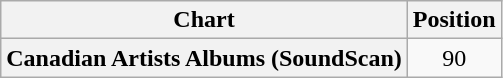<table class="wikitable plainrowheaders" style="text-align:center">
<tr>
<th scope="col">Chart</th>
<th scope="col">Position</th>
</tr>
<tr>
<th scope="row">Canadian Artists Albums (SoundScan)</th>
<td>90</td>
</tr>
</table>
